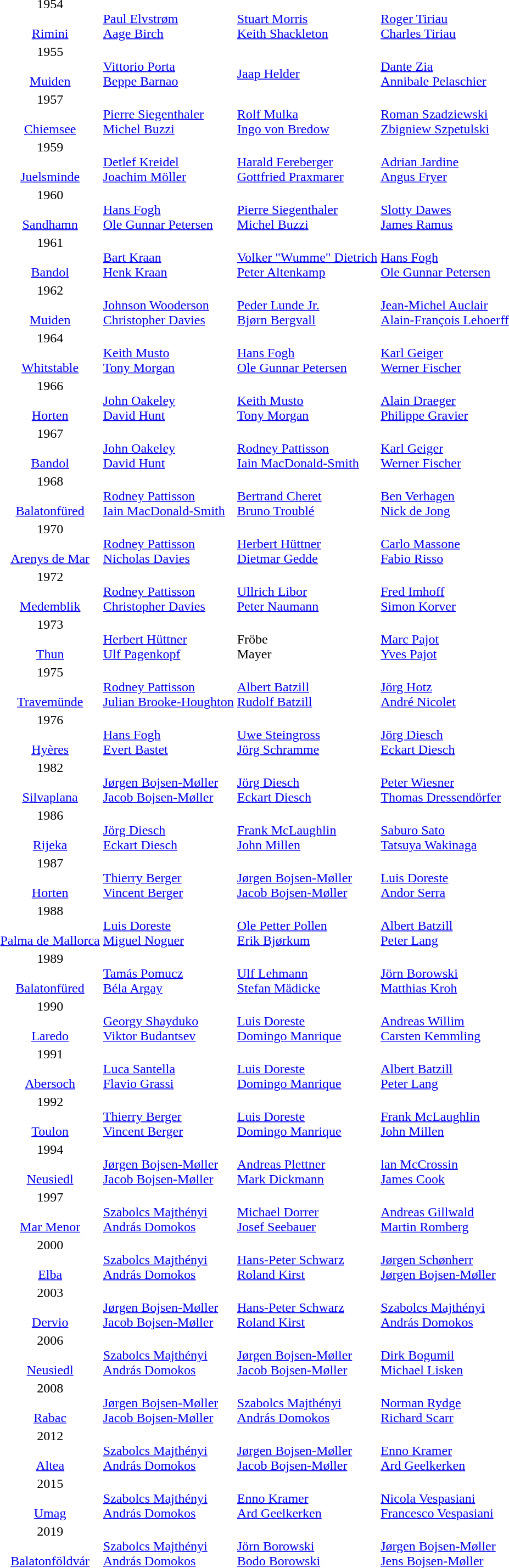<table>
<tr>
<td align=center>1954<br><br><a href='#'>Rimini</a></td>
<td> <br><a href='#'>Paul Elvstrøm</a><br><a href='#'>Aage Birch</a></td>
<td> <br><a href='#'>Stuart Morris</a><br><a href='#'>Keith Shackleton</a></td>
<td> <br><a href='#'>Roger Tiriau</a><br><a href='#'>Charles Tiriau</a></td>
</tr>
<tr>
<td align=center>1955<br><br><a href='#'>Muiden</a></td>
<td> <br><a href='#'>Vittorio Porta</a><br><a href='#'>Beppe Barnao</a></td>
<td> <br><a href='#'>Jaap Helder</a></td>
<td> <br><a href='#'>Dante Zia</a><br><a href='#'>Annibale Pelaschier</a></td>
</tr>
<tr>
<td align=center>1957<br><br><a href='#'>Chiemsee</a></td>
<td> <br><a href='#'>Pierre Siegenthaler</a><br><a href='#'>Michel Buzzi</a></td>
<td><br><a href='#'>Rolf Mulka</a><br><a href='#'>Ingo von Bredow</a></td>
<td> <br><a href='#'>Roman Szadziewski</a><br><a href='#'>Zbigniew Szpetulski</a></td>
</tr>
<tr>
<td align=center>1959<br><br><a href='#'>Juelsminde</a></td>
<td> <br><a href='#'>Detlef Kreidel</a><br><a href='#'>Joachim Möller</a></td>
<td> <br><a href='#'>Harald Fereberger</a><br><a href='#'>Gottfried Praxmarer</a></td>
<td> <br><a href='#'>Adrian Jardine</a><br><a href='#'>Angus Fryer</a></td>
</tr>
<tr>
<td align=center>1960<br><br><a href='#'>Sandhamn</a></td>
<td> <br><a href='#'>Hans Fogh</a><br><a href='#'>Ole Gunnar Petersen</a></td>
<td> <br><a href='#'>Pierre Siegenthaler</a><br><a href='#'>Michel Buzzi</a></td>
<td> <br><a href='#'>Slotty Dawes</a><br><a href='#'>James Ramus</a></td>
</tr>
<tr>
<td align=center>1961<br><br><a href='#'>Bandol</a></td>
<td> <br><a href='#'>Bart Kraan</a><br><a href='#'>Henk Kraan</a></td>
<td> <br><a href='#'>Volker "Wumme" Dietrich</a><br><a href='#'>Peter Altenkamp</a></td>
<td> <br><a href='#'>Hans Fogh</a><br><a href='#'>Ole Gunnar Petersen</a></td>
</tr>
<tr>
<td align=center>1962<br><br><a href='#'>Muiden</a></td>
<td> <br><a href='#'>Johnson Wooderson</a><br><a href='#'>Christopher Davies</a></td>
<td> <br><a href='#'>Peder Lunde Jr.</a><br><a href='#'>Bjørn Bergvall</a></td>
<td> <br><a href='#'>Jean-Michel Auclair</a><br><a href='#'>Alain-François Lehoerff</a></td>
</tr>
<tr>
<td align=center>1964<br><br><a href='#'>Whitstable</a></td>
<td> <br><a href='#'>Keith Musto</a><br><a href='#'>Tony Morgan</a></td>
<td> <br><a href='#'>Hans Fogh</a><br><a href='#'>Ole Gunnar Petersen</a></td>
<td> <br><a href='#'>Karl Geiger</a><br><a href='#'>Werner Fischer</a></td>
</tr>
<tr>
<td align=center>1966<br><br><a href='#'>Horten</a></td>
<td> <br><a href='#'>John Oakeley</a><br><a href='#'>David Hunt</a></td>
<td> <br><a href='#'>Keith Musto</a><br><a href='#'>Tony Morgan</a></td>
<td> <br><a href='#'>Alain Draeger</a><br><a href='#'>Philippe Gravier</a></td>
</tr>
<tr>
<td align=center>1967<br><br><a href='#'>Bandol</a></td>
<td> <br><a href='#'>John Oakeley</a><br><a href='#'>David Hunt</a></td>
<td> <br><a href='#'>Rodney Pattisson</a><br><a href='#'>Iain MacDonald-Smith</a></td>
<td> <br><a href='#'>Karl Geiger</a><br><a href='#'>Werner Fischer</a></td>
</tr>
<tr>
<td align=center>1968<br><br><a href='#'>Balatonfüred</a></td>
<td> <br><a href='#'>Rodney Pattisson</a><br><a href='#'>Iain MacDonald-Smith</a></td>
<td> <br><a href='#'>Bertrand Cheret</a><br><a href='#'>Bruno Troublé</a></td>
<td> <br><a href='#'>Ben Verhagen</a><br><a href='#'>Nick de Jong</a></td>
</tr>
<tr>
<td align=center>1970<br><br><a href='#'>Arenys de Mar</a></td>
<td> <br><a href='#'>Rodney Pattisson</a><br><a href='#'>Nicholas Davies</a></td>
<td> <br><a href='#'>Herbert Hüttner</a><br><a href='#'>Dietmar Gedde</a></td>
<td> <br><a href='#'>Carlo Massone</a><br><a href='#'>Fabio Risso</a></td>
</tr>
<tr>
<td align=center>1972<br><br><a href='#'>Medemblik</a></td>
<td> <br><a href='#'>Rodney Pattisson</a><br><a href='#'>Christopher Davies</a></td>
<td> <br><a href='#'>Ullrich Libor</a><br><a href='#'>Peter Naumann</a></td>
<td> <br><a href='#'>Fred Imhoff</a><br><a href='#'>Simon Korver</a></td>
</tr>
<tr>
<td align=center>1973<br><br><a href='#'>Thun</a></td>
<td> <br><a href='#'>Herbert Hüttner</a><br><a href='#'>Ulf Pagenkopf</a></td>
<td> <br>Fröbe<br>Mayer</td>
<td> <br><a href='#'>Marc Pajot</a><br><a href='#'>Yves Pajot</a></td>
</tr>
<tr>
<td align=center>1975<br><br><a href='#'>Travemünde</a></td>
<td> <br><a href='#'>Rodney Pattisson</a><br><a href='#'>Julian Brooke-Houghton</a></td>
<td> <br><a href='#'>Albert Batzill</a><br><a href='#'>Rudolf Batzill</a></td>
<td> <br><a href='#'>Jörg Hotz</a><br><a href='#'>André Nicolet</a></td>
</tr>
<tr>
<td align=center>1976<br><br><a href='#'>Hyères</a></td>
<td> <br><a href='#'>Hans Fogh</a><br><a href='#'>Evert Bastet</a></td>
<td> <br><a href='#'>Uwe Steingross</a><br><a href='#'>Jörg Schramme</a></td>
<td> <br><a href='#'>Jörg Diesch</a><br><a href='#'>Eckart Diesch</a></td>
</tr>
<tr>
<td align=center>1982<br><br><a href='#'>Silvaplana</a></td>
<td> <br><a href='#'>Jørgen Bojsen-Møller</a><br><a href='#'>Jacob Bojsen-Møller</a></td>
<td> <br><a href='#'>Jörg Diesch</a><br><a href='#'>Eckart Diesch</a></td>
<td> <br><a href='#'>Peter Wiesner</a><br><a href='#'>Thomas Dressendörfer</a></td>
</tr>
<tr>
<td align=center>1986<br><br><a href='#'>Rijeka</a></td>
<td> <br><a href='#'>Jörg Diesch</a><br><a href='#'>Eckart Diesch</a></td>
<td> <br><a href='#'>Frank McLaughlin</a><br><a href='#'>John Millen</a></td>
<td> <br><a href='#'>Saburo Sato</a><br><a href='#'>Tatsuya Wakinaga</a></td>
</tr>
<tr>
<td align=center>1987<br><br><a href='#'>Horten</a></td>
<td> <br><a href='#'>Thierry Berger</a><br><a href='#'>Vincent Berger</a></td>
<td> <br><a href='#'>Jørgen Bojsen-Møller</a><br><a href='#'>Jacob Bojsen-Møller</a></td>
<td> <br><a href='#'>Luis Doreste</a><br><a href='#'>Andor Serra</a></td>
</tr>
<tr>
<td align=center>1988<br><br><a href='#'>Palma de Mallorca</a></td>
<td> <br><a href='#'>Luis Doreste</a><br><a href='#'>Miguel Noguer</a></td>
<td> <br><a href='#'>Ole Petter Pollen</a><br><a href='#'>Erik Bjørkum</a></td>
<td> <br><a href='#'>Albert Batzill</a><br><a href='#'>Peter Lang</a></td>
</tr>
<tr>
<td align=center>1989<br><br><a href='#'>Balatonfüred</a></td>
<td> <br><a href='#'>Tamás Pomucz</a><br><a href='#'>Béla Argay</a></td>
<td> <br><a href='#'>Ulf Lehmann</a><br><a href='#'>Stefan Mädicke</a></td>
<td> <br><a href='#'>Jörn Borowski</a><br><a href='#'>Matthias Kroh</a></td>
</tr>
<tr>
<td align=center>1990<br><br><a href='#'>Laredo</a></td>
<td> <br><a href='#'>Georgy Shayduko</a><br><a href='#'>Viktor Budantsev</a></td>
<td> <br><a href='#'>Luis Doreste</a><br><a href='#'>Domingo Manrique</a></td>
<td> <br><a href='#'>Andreas Willim</a><br><a href='#'>Carsten Kemmling</a></td>
</tr>
<tr>
<td align=center>1991<br><br><a href='#'>Abersoch</a></td>
<td> <br><a href='#'>Luca Santella</a><br><a href='#'>Flavio Grassi</a></td>
<td> <br><a href='#'>Luis Doreste</a><br><a href='#'>Domingo Manrique</a></td>
<td> <br><a href='#'>Albert Batzill</a><br><a href='#'>Peter Lang</a></td>
</tr>
<tr>
<td align=center>1992<br><br><a href='#'>Toulon</a></td>
<td> <br><a href='#'>Thierry Berger</a><br><a href='#'>Vincent Berger</a></td>
<td> <br><a href='#'>Luis Doreste</a><br><a href='#'>Domingo Manrique</a></td>
<td> <br><a href='#'>Frank McLaughlin</a><br><a href='#'>John Millen</a></td>
</tr>
<tr>
<td align=center>1994<br><br><a href='#'>Neusiedl</a></td>
<td> <br><a href='#'>Jørgen Bojsen-Møller</a><br><a href='#'>Jacob Bojsen-Møller</a></td>
<td> <br><a href='#'>Andreas Plettner</a><br><a href='#'>Mark Dickmann</a></td>
<td> <br><a href='#'>lan McCrossin</a><br><a href='#'>James Cook</a></td>
</tr>
<tr>
<td align=center>1997<br><br><a href='#'>Mar Menor</a></td>
<td> <br><a href='#'>Szabolcs Majthényi</a><br><a href='#'>András Domokos</a></td>
<td> <br><a href='#'>Michael Dorrer</a><br><a href='#'>Josef Seebauer</a></td>
<td> <br><a href='#'>Andreas Gillwald</a><br><a href='#'>Martin Romberg</a></td>
</tr>
<tr>
<td align=center>2000<br><br><a href='#'>Elba</a></td>
<td> <br><a href='#'>Szabolcs Majthényi</a><br><a href='#'>András Domokos</a></td>
<td> <br><a href='#'>Hans-Peter Schwarz</a><br><a href='#'>Roland Kirst</a></td>
<td> <br><a href='#'>Jørgen Schønherr</a><br><a href='#'>Jørgen Bojsen-Møller</a></td>
</tr>
<tr>
<td align=center>2003<br><br><a href='#'>Dervio</a></td>
<td> <br><a href='#'>Jørgen Bojsen-Møller</a><br><a href='#'>Jacob Bojsen-Møller</a></td>
<td> <br><a href='#'>Hans-Peter Schwarz</a><br><a href='#'>Roland Kirst</a></td>
<td> <br><a href='#'>Szabolcs Majthényi</a><br><a href='#'>András Domokos</a></td>
</tr>
<tr>
<td align=center>2006<br><br><a href='#'>Neusiedl</a></td>
<td> <br><a href='#'>Szabolcs Majthényi</a><br><a href='#'>András Domokos</a></td>
<td> <br><a href='#'>Jørgen Bojsen-Møller</a><br><a href='#'>Jacob Bojsen-Møller</a></td>
<td> <br><a href='#'>Dirk Bogumil</a><br><a href='#'>Michael Lisken</a></td>
</tr>
<tr>
<td align=center>2008<br><br><a href='#'>Rabac</a></td>
<td> <br><a href='#'>Jørgen Bojsen-Møller</a><br><a href='#'>Jacob Bojsen-Møller</a></td>
<td> <br><a href='#'>Szabolcs Majthényi</a><br><a href='#'>András Domokos</a></td>
<td> <br><a href='#'>Norman Rydge</a><br><a href='#'>Richard Scarr</a></td>
</tr>
<tr>
<td align=center>2012<br><br><a href='#'>Altea</a></td>
<td> <br><a href='#'>Szabolcs Majthényi</a><br><a href='#'>András Domokos</a></td>
<td> <br><a href='#'>Jørgen Bojsen-Møller</a><br><a href='#'>Jacob Bojsen-Møller</a></td>
<td> <br><a href='#'>Enno Kramer</a><br><a href='#'>Ard Geelkerken</a></td>
</tr>
<tr>
<td align=center>2015<br><br><a href='#'>Umag</a></td>
<td> <br><a href='#'>Szabolcs Majthényi</a><br><a href='#'>András Domokos</a></td>
<td> <br><a href='#'>Enno Kramer</a><br><a href='#'>Ard Geelkerken</a></td>
<td> <br><a href='#'>Nicola Vespasiani</a><br><a href='#'>Francesco Vespasiani</a></td>
</tr>
<tr>
<td align=center>2019<br><br><a href='#'>Balatonföldvár</a></td>
<td> <br><a href='#'>Szabolcs Majthényi</a><br><a href='#'>András Domokos</a></td>
<td> <br><a href='#'>Jörn Borowski</a><br><a href='#'>Bodo Borowski</a></td>
<td> <br><a href='#'>Jørgen Bojsen-Møller</a><br><a href='#'>Jens Bojsen-Møller</a></td>
</tr>
<tr>
</tr>
</table>
